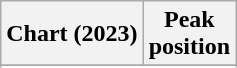<table class="wikitable sortable plainrowheaders" style="text-align:center">
<tr>
<th scope="col">Chart (2023)</th>
<th scope="col">Peak<br>position</th>
</tr>
<tr>
</tr>
<tr>
</tr>
<tr>
</tr>
<tr>
</tr>
<tr>
</tr>
<tr>
</tr>
<tr>
</tr>
<tr>
</tr>
<tr>
</tr>
</table>
